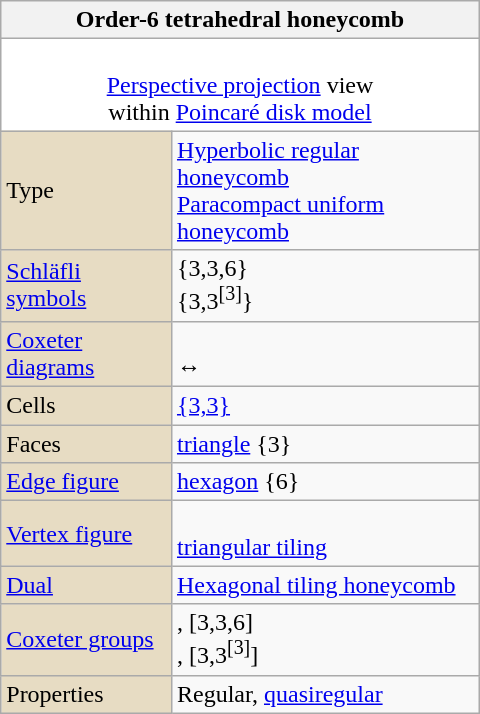<table class="wikitable" align="right" style="margin-left:10px" width="320">
<tr>
<th bgcolor=#e7dcc3 colspan=2>Order-6 tetrahedral honeycomb</th>
</tr>
<tr>
<td bgcolor=#ffffff align=center colspan=2><br><a href='#'>Perspective projection</a> view<br>within <a href='#'>Poincaré disk model</a></td>
</tr>
<tr>
<td bgcolor=#e7dcc3>Type</td>
<td><a href='#'>Hyperbolic regular honeycomb</a><br><a href='#'>Paracompact uniform honeycomb</a></td>
</tr>
<tr>
<td bgcolor=#e7dcc3><a href='#'>Schläfli symbols</a></td>
<td>{3,3,6}<br>{3,3<sup>[3]</sup>}</td>
</tr>
<tr>
<td bgcolor=#e7dcc3><a href='#'>Coxeter diagrams</a></td>
<td><br> ↔ </td>
</tr>
<tr>
<td bgcolor=#e7dcc3>Cells</td>
<td><a href='#'>{3,3}</a> </td>
</tr>
<tr>
<td bgcolor=#e7dcc3>Faces</td>
<td><a href='#'>triangle</a> {3}</td>
</tr>
<tr>
<td bgcolor=#e7dcc3><a href='#'>Edge figure</a></td>
<td><a href='#'>hexagon</a> {6}</td>
</tr>
<tr>
<td bgcolor=#e7dcc3><a href='#'>Vertex figure</a></td>
<td> <br><a href='#'>triangular tiling</a></td>
</tr>
<tr>
<td bgcolor=#e7dcc3><a href='#'>Dual</a></td>
<td><a href='#'>Hexagonal tiling honeycomb</a></td>
</tr>
<tr>
<td bgcolor=#e7dcc3><a href='#'>Coxeter groups</a></td>
<td>, [3,3,6]<br>, [3,3<sup>[3]</sup>]</td>
</tr>
<tr>
<td bgcolor=#e7dcc3>Properties</td>
<td>Regular, <a href='#'>quasiregular</a></td>
</tr>
</table>
